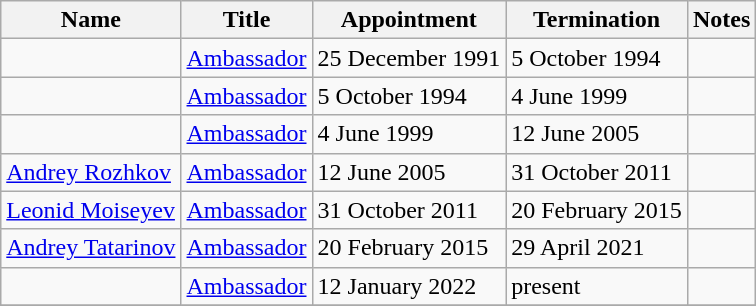<table class="wikitable">
<tr valign="middle">
<th>Name</th>
<th>Title</th>
<th>Appointment</th>
<th>Termination</th>
<th>Notes</th>
</tr>
<tr>
<td></td>
<td><a href='#'>Ambassador</a></td>
<td>25 December 1991</td>
<td>5 October 1994</td>
<td></td>
</tr>
<tr>
<td></td>
<td><a href='#'>Ambassador</a></td>
<td>5 October 1994</td>
<td>4 June 1999</td>
<td></td>
</tr>
<tr>
<td></td>
<td><a href='#'>Ambassador</a></td>
<td>4 June 1999</td>
<td>12 June 2005</td>
<td></td>
</tr>
<tr>
<td><a href='#'>Andrey Rozhkov</a></td>
<td><a href='#'>Ambassador</a></td>
<td>12 June 2005</td>
<td>31 October 2011</td>
<td></td>
</tr>
<tr>
<td><a href='#'>Leonid Moiseyev</a></td>
<td><a href='#'>Ambassador</a></td>
<td>31 October 2011</td>
<td>20 February 2015</td>
<td></td>
</tr>
<tr>
<td><a href='#'>Andrey Tatarinov</a></td>
<td><a href='#'>Ambassador</a></td>
<td>20 February 2015</td>
<td>29 April 2021</td>
<td></td>
</tr>
<tr>
<td></td>
<td><a href='#'>Ambassador</a></td>
<td>12 January 2022</td>
<td>present</td>
<td></td>
</tr>
<tr>
</tr>
</table>
